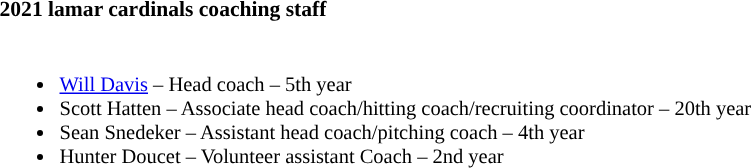<table class="toccolours" style="text-align: left; font-size:90%;">
<tr>
<th colspan="9">2021 lamar cardinals coaching staff</th>
</tr>
<tr>
<td style="font-size: 95%;" valign="top"><br><ul><li><a href='#'>Will Davis</a> – Head coach – 5th year</li><li>Scott Hatten – Associate head coach/hitting coach/recruiting coordinator – 20th year</li><li>Sean Snedeker – Assistant head coach/pitching coach – 4th year</li><li>Hunter Doucet – Volunteer assistant Coach – 2nd year</li></ul></td>
</tr>
</table>
